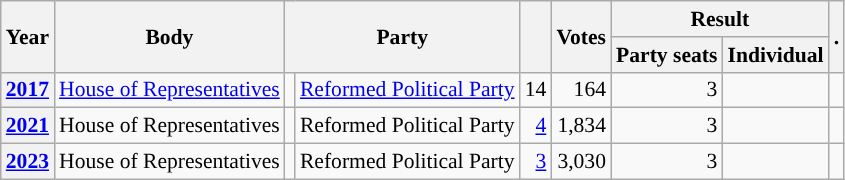<table class="wikitable plainrowheaders sortable" border=2 cellpadding=4 cellspacing=0 style="border: 1px #aaa solid; font-size: 90%; text-align:center;">
<tr>
<th scope="col" rowspan=2>Year</th>
<th scope="col" rowspan=2>Body</th>
<th scope="col" colspan=2 rowspan=2>Party</th>
<th scope="col" rowspan=2></th>
<th scope="col" rowspan=2>Votes</th>
<th scope="colgroup" colspan=2>Result</th>
<th scope="col" rowspan=2 class="unsortable">.</th>
</tr>
<tr>
<th scope="col">Party seats</th>
<th scope="col">Individual</th>
</tr>
<tr>
<th scope="row"><a href='#'>2017</a></th>
<td><a href='#'>House of Representatives</a></td>
<td style="background-color:"></td>
<td><a href='#'>Reformed Political Party</a></td>
<td style=text-align:right>14</td>
<td style=text-align:right>164</td>
<td style=text-align:right>3</td>
<td></td>
<td></td>
</tr>
<tr>
<th scope="row"><a href='#'>2021</a></th>
<td>House of Representatives</td>
<td style="background-color:"></td>
<td>Reformed Political Party</td>
<td style=text-align:right><a href='#'>4</a></td>
<td style=text-align:right>1,834</td>
<td style=text-align:right>3</td>
<td></td>
<td></td>
</tr>
<tr>
<th scope="row"><a href='#'>2023</a></th>
<td>House of Representatives</td>
<td style="background-color:"></td>
<td>Reformed Political Party</td>
<td style=text-align:right><a href='#'>3</a></td>
<td style=text-align:right>3,030</td>
<td style=text-align:right>3</td>
<td></td>
<td></td>
</tr>
</table>
